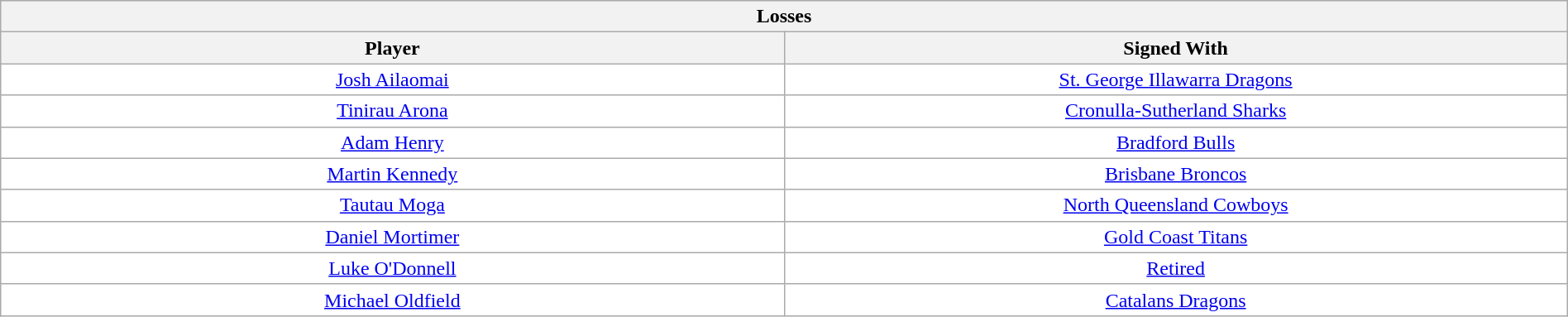<table class="wikitable" style="width:100%;">
<tr style="background:#EFEFEF;">
<th colspan="100">Losses</th>
</tr>
<tr>
<th width=50%>Player</th>
<th width=50%>Signed With</th>
</tr>
<tr style="background:#FFF;">
<td align=center><a href='#'>Josh Ailaomai</a></td>
<td align=center><a href='#'>St. George Illawarra Dragons</a></td>
</tr>
<tr style="background:#FFF;">
<td align=center><a href='#'>Tinirau Arona</a></td>
<td align=center><a href='#'>Cronulla-Sutherland Sharks</a></td>
</tr>
<tr style="background:#FFF;">
<td align=center><a href='#'>Adam Henry</a></td>
<td align=center><a href='#'>Bradford Bulls</a></td>
</tr>
<tr style="background:#FFF;">
<td align=center><a href='#'>Martin Kennedy</a></td>
<td align=center><a href='#'>Brisbane Broncos</a></td>
</tr>
<tr style="background:#FFF;">
<td align=center><a href='#'>Tautau Moga</a></td>
<td align=center><a href='#'>North Queensland Cowboys</a></td>
</tr>
<tr style="background:#FFF;">
<td align=center><a href='#'>Daniel Mortimer</a></td>
<td align=center><a href='#'>Gold Coast Titans</a></td>
</tr>
<tr style="background:#FFF;">
<td align=center><a href='#'>Luke O'Donnell</a></td>
<td align=center><a href='#'>Retired</a></td>
</tr>
<tr style="background:#FFF;">
<td align=center><a href='#'>Michael Oldfield</a></td>
<td align=center><a href='#'>Catalans Dragons</a></td>
</tr>
</table>
